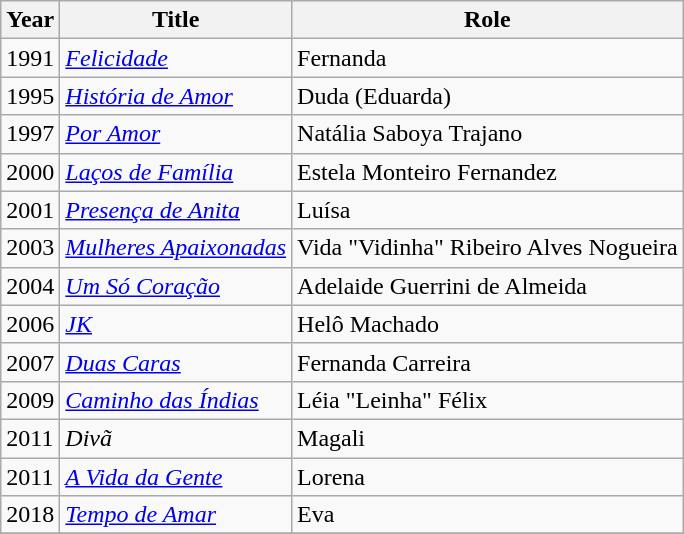<table class="wikitable">
<tr>
<th>Year</th>
<th>Title</th>
<th>Role</th>
</tr>
<tr>
<td>1991</td>
<td><em><a href='#'>Felicidade</a></em></td>
<td>Fernanda</td>
</tr>
<tr>
<td>1995</td>
<td><em><a href='#'>História de Amor</a></em></td>
<td>Duda (Eduarda)</td>
</tr>
<tr>
<td>1997</td>
<td><em><a href='#'>Por Amor</a></em></td>
<td>Natália Saboya Trajano</td>
</tr>
<tr>
<td>2000</td>
<td><em><a href='#'>Laços de Família</a></em></td>
<td>Estela Monteiro Fernandez</td>
</tr>
<tr>
<td>2001</td>
<td><em><a href='#'>Presença de Anita</a></em></td>
<td>Luísa</td>
</tr>
<tr>
<td>2003</td>
<td><em><a href='#'>Mulheres Apaixonadas</a></em></td>
<td>Vida "Vidinha" Ribeiro Alves Nogueira</td>
</tr>
<tr>
<td>2004</td>
<td><em><a href='#'>Um Só Coração</a></em></td>
<td>Adelaide Guerrini de Almeida</td>
</tr>
<tr>
<td>2006</td>
<td><em><a href='#'>JK</a></em></td>
<td>Helô Machado</td>
</tr>
<tr>
<td>2007</td>
<td><em><a href='#'>Duas Caras</a></em></td>
<td>Fernanda Carreira</td>
</tr>
<tr>
<td>2009</td>
<td><em><a href='#'>Caminho das Índias</a></em></td>
<td>Léia "Leinha" Félix</td>
</tr>
<tr>
<td>2011</td>
<td><em>Divã</em></td>
<td>Magali</td>
</tr>
<tr>
<td>2011</td>
<td><em><a href='#'>A Vida da Gente</a></em></td>
<td>Lorena</td>
</tr>
<tr>
<td>2018</td>
<td><em><a href='#'>Tempo de Amar</a></em></td>
<td>Eva</td>
</tr>
<tr>
</tr>
</table>
